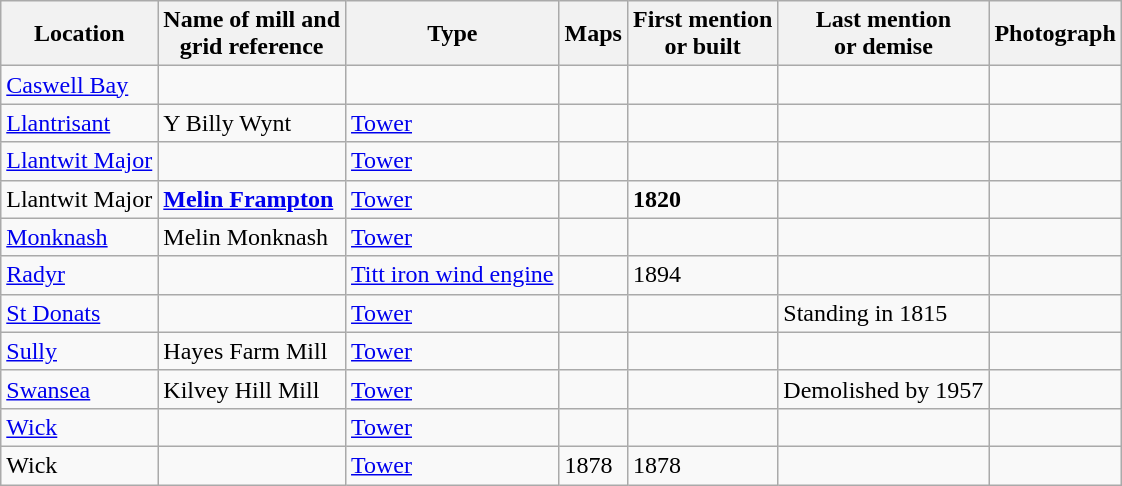<table class="wikitable">
<tr>
<th>Location</th>
<th>Name of mill and<br>grid reference</th>
<th>Type</th>
<th>Maps</th>
<th>First mention<br>or built</th>
<th>Last mention<br> or demise</th>
<th>Photograph</th>
</tr>
<tr>
<td><a href='#'>Caswell Bay</a></td>
<td></td>
<td></td>
<td></td>
<td></td>
<td></td>
<td></td>
</tr>
<tr>
<td><a href='#'>Llantrisant</a></td>
<td>Y Billy Wynt<br></td>
<td><a href='#'>Tower</a></td>
<td></td>
<td></td>
<td></td>
<td></td>
</tr>
<tr>
<td><a href='#'>Llantwit Major</a></td>
<td></td>
<td><a href='#'>Tower</a></td>
<td></td>
<td></td>
<td></td>
<td></td>
</tr>
<tr>
<td>Llantwit Major</td>
<td><strong><a href='#'>Melin Frampton</a></strong><br></td>
<td><a href='#'>Tower</a></td>
<td></td>
<td><strong>1820</strong></td>
<td></td>
<td></td>
</tr>
<tr>
<td><a href='#'>Monknash</a></td>
<td>Melin Monknash<br></td>
<td><a href='#'>Tower</a></td>
<td></td>
<td></td>
<td></td>
<td></td>
</tr>
<tr>
<td><a href='#'>Radyr</a></td>
<td></td>
<td><a href='#'>Titt iron wind engine</a></td>
<td></td>
<td>1894</td>
<td></td>
<td></td>
</tr>
<tr>
<td><a href='#'>St Donats</a></td>
<td></td>
<td><a href='#'>Tower</a></td>
<td></td>
<td></td>
<td>Standing in 1815</td>
<td></td>
</tr>
<tr>
<td><a href='#'>Sully</a></td>
<td>Hayes Farm Mill<br></td>
<td><a href='#'>Tower</a></td>
<td></td>
<td></td>
<td></td>
<td></td>
</tr>
<tr>
<td><a href='#'>Swansea</a></td>
<td>Kilvey Hill Mill</td>
<td><a href='#'>Tower</a></td>
<td></td>
<td></td>
<td>Demolished by 1957</td>
<td></td>
</tr>
<tr>
<td><a href='#'>Wick</a></td>
<td></td>
<td><a href='#'>Tower</a></td>
<td></td>
<td></td>
<td></td>
<td></td>
</tr>
<tr>
<td>Wick</td>
<td></td>
<td><a href='#'>Tower</a></td>
<td>1878</td>
<td>1878</td>
<td></td>
<td></td>
</tr>
</table>
